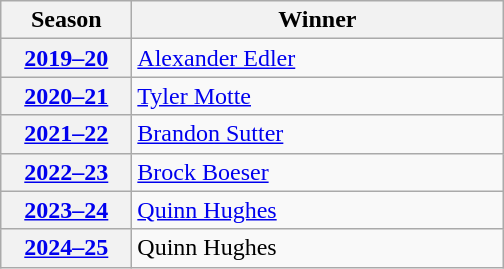<table class="wikitable">
<tr>
<th scope="col" style="width:5em">Season</th>
<th scope="col" style="width:15em">Winner</th>
</tr>
<tr>
<th scope="row"><a href='#'>2019–20</a></th>
<td><a href='#'>Alexander Edler</a></td>
</tr>
<tr>
<th scope="row"><a href='#'>2020–21</a></th>
<td><a href='#'>Tyler Motte</a></td>
</tr>
<tr>
<th scope="row"><a href='#'>2021–22</a></th>
<td><a href='#'>Brandon Sutter</a></td>
</tr>
<tr>
<th scope="row"><a href='#'>2022–23</a></th>
<td><a href='#'>Brock Boeser</a></td>
</tr>
<tr>
<th scope="row"><a href='#'>2023–24</a></th>
<td><a href='#'>Quinn Hughes</a></td>
</tr>
<tr>
<th scope="row"><a href='#'>2024–25</a></th>
<td>Quinn Hughes</td>
</tr>
</table>
